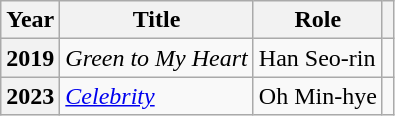<table class="wikitable plainrowheaders sortable">
<tr>
<th scope="col">Year</th>
<th scope="col">Title</th>
<th scope="col">Role</th>
<th scope="col" class="unsortable"></th>
</tr>
<tr>
<th scope="row">2019</th>
<td><em>Green to My Heart</em></td>
<td>Han Seo-rin</td>
<td style="text-align:center"></td>
</tr>
<tr>
<th scope="row">2023</th>
<td><em><a href='#'>Celebrity</a></em></td>
<td>Oh Min-hye</td>
<td style="text-align:center"></td>
</tr>
</table>
